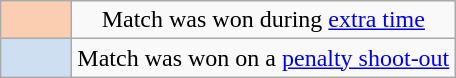<table class="wikitable sortable" style="text-align:center">
<tr>
<td bgcolor="#FBCEB1" width="40px"></td>
<td>Match was won during <a href='#'>extra time</a></td>
</tr>
<tr>
<td bgcolor="#cedff2" width="40px"></td>
<td>Match was won on a <a href='#'>penalty shoot-out</a></td>
</tr>
</table>
